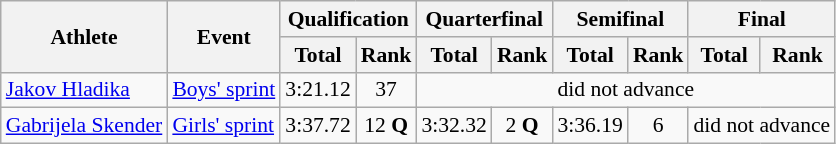<table class="wikitable" style="font-size:90%;">
<tr>
<th rowspan="2">Athlete</th>
<th rowspan="2">Event</th>
<th colspan="2">Qualification</th>
<th colspan="2">Quarterfinal</th>
<th colspan="2">Semifinal</th>
<th colspan="2">Final</th>
</tr>
<tr>
<th>Total</th>
<th>Rank</th>
<th>Total</th>
<th>Rank</th>
<th>Total</th>
<th>Rank</th>
<th>Total</th>
<th>Rank</th>
</tr>
<tr>
<td><a href='#'>Jakov Hladika</a></td>
<td><a href='#'>Boys' sprint</a></td>
<td align="center">3:21.12</td>
<td align="center">37</td>
<td align="center" colspan=6>did not advance</td>
</tr>
<tr>
<td><a href='#'>Gabrijela Skender</a></td>
<td><a href='#'>Girls' sprint</a></td>
<td align="center">3:37.72</td>
<td align="center">12 <strong>Q</strong></td>
<td align="center">3:32.32</td>
<td align="center">2 <strong>Q</strong></td>
<td align="center">3:36.19</td>
<td align="center">6</td>
<td align="center" colspan=2>did not advance</td>
</tr>
</table>
